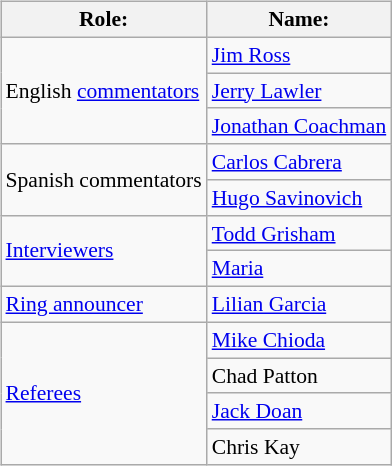<table class="wikitable" border="1" style="font-size:90%; margin:0.5em 0 0.5em 1em; float:right; clear:right;">
<tr>
<th>Role:</th>
<th>Name:</th>
</tr>
<tr>
<td rowspan=3>English <a href='#'>commentators</a></td>
<td><a href='#'>Jim Ross</a></td>
</tr>
<tr>
<td><a href='#'>Jerry Lawler</a></td>
</tr>
<tr>
<td><a href='#'>Jonathan Coachman</a></td>
</tr>
<tr>
<td rowspan=2>Spanish commentators</td>
<td><a href='#'>Carlos Cabrera</a></td>
</tr>
<tr>
<td><a href='#'>Hugo Savinovich</a></td>
</tr>
<tr>
<td rowspan=2><a href='#'>Interviewers</a></td>
<td><a href='#'>Todd Grisham</a></td>
</tr>
<tr>
<td><a href='#'>Maria</a></td>
</tr>
<tr>
<td><a href='#'>Ring announcer</a></td>
<td><a href='#'>Lilian Garcia</a></td>
</tr>
<tr>
<td rowspan=4><a href='#'>Referees</a></td>
<td><a href='#'>Mike Chioda</a></td>
</tr>
<tr>
<td>Chad Patton</td>
</tr>
<tr>
<td><a href='#'>Jack Doan</a></td>
</tr>
<tr>
<td>Chris Kay</td>
</tr>
</table>
